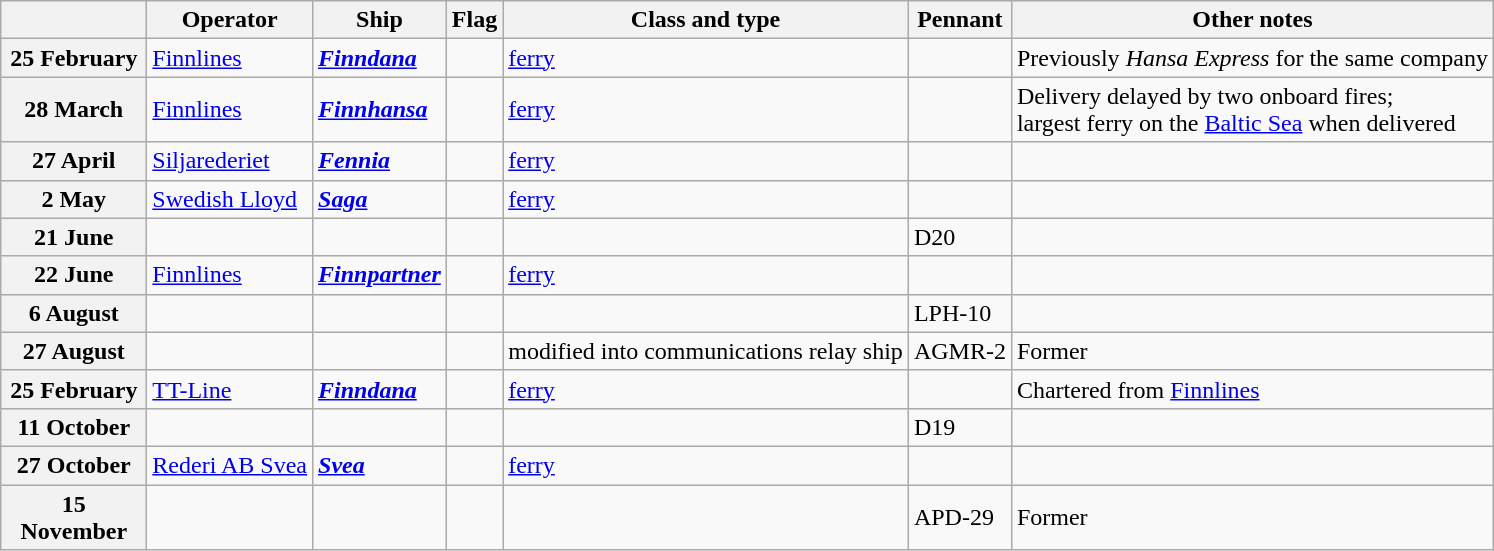<table Class="wikitable">
<tr>
<th width="90"></th>
<th>Operator</th>
<th>Ship</th>
<th>Flag</th>
<th>Class and type</th>
<th>Pennant</th>
<th>Other notes</th>
</tr>
<tr ---->
<th>25 February</th>
<td><a href='#'>Finnlines</a></td>
<td><strong><a href='#'><em>Finndana</em></a></strong></td>
<td></td>
<td><a href='#'>ferry</a></td>
<td></td>
<td>Previously <em>Hansa Express</em> for the same company</td>
</tr>
<tr ---->
<th>28 March</th>
<td><a href='#'>Finnlines</a></td>
<td><strong><a href='#'><em>Finnhansa</em></a></strong></td>
<td></td>
<td><a href='#'>ferry</a></td>
<td></td>
<td>Delivery delayed by two onboard fires;<br>largest ferry on the <a href='#'>Baltic Sea</a> when delivered</td>
</tr>
<tr ---->
<th>27 April</th>
<td><a href='#'>Siljarederiet</a></td>
<td><strong><a href='#'><em>Fennia</em></a></strong></td>
<td></td>
<td><a href='#'>ferry</a></td>
<td></td>
<td></td>
</tr>
<tr ---->
<th>2 May</th>
<td><a href='#'>Swedish Lloyd</a></td>
<td><strong><a href='#'><em>Saga</em></a></strong></td>
<td></td>
<td><a href='#'>ferry</a></td>
<td></td>
<td></td>
</tr>
<tr ---->
<th>21 June</th>
<td></td>
<td><strong></strong></td>
<td></td>
<td></td>
<td>D20</td>
<td></td>
</tr>
<tr ---->
<th>22 June</th>
<td><a href='#'>Finnlines</a></td>
<td><strong><a href='#'><em>Finnpartner</em></a></strong></td>
<td></td>
<td><a href='#'>ferry</a></td>
<td></td>
<td></td>
</tr>
<tr ---->
<th>6 August</th>
<td></td>
<td><strong></strong></td>
<td></td>
<td></td>
<td>LPH-10</td>
<td></td>
</tr>
<tr ---->
<th>27 August</th>
<td></td>
<td><strong></strong></td>
<td></td>
<td> modified into communications relay ship</td>
<td>AGMR-2</td>
<td>Former </td>
</tr>
<tr ---->
<th>25 February</th>
<td><a href='#'>TT-Line</a></td>
<td><strong><a href='#'><em>Finndana</em></a></strong></td>
<td></td>
<td><a href='#'>ferry</a></td>
<td></td>
<td>Chartered from <a href='#'>Finnlines</a></td>
</tr>
<tr ---->
<th>11 October</th>
<td></td>
<td><strong></strong></td>
<td></td>
<td></td>
<td>D19</td>
<td></td>
</tr>
<tr ---->
<th>27 October</th>
<td><a href='#'>Rederi AB Svea</a></td>
<td><strong><a href='#'><em>Svea</em></a></strong></td>
<td></td>
<td><a href='#'>ferry</a></td>
<td></td>
<td></td>
</tr>
<tr ---->
<th>15 November</th>
<td></td>
<td><strong></strong></td>
<td></td>
<td></td>
<td>APD-29</td>
<td>Former </td>
</tr>
</table>
